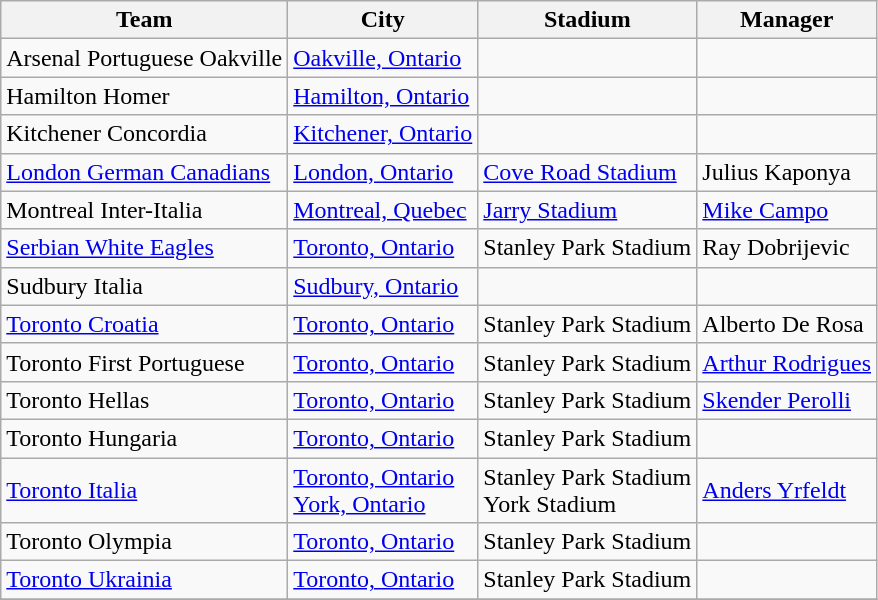<table class="wikitable sortable">
<tr>
<th>Team</th>
<th>City</th>
<th>Stadium</th>
<th>Manager</th>
</tr>
<tr>
<td>Arsenal Portuguese Oakville</td>
<td><a href='#'>Oakville, Ontario</a></td>
<td></td>
<td></td>
</tr>
<tr>
<td>Hamilton Homer</td>
<td><a href='#'>Hamilton, Ontario</a></td>
<td></td>
<td></td>
</tr>
<tr>
<td>Kitchener Concordia</td>
<td><a href='#'>Kitchener, Ontario</a></td>
<td></td>
<td></td>
</tr>
<tr>
<td><a href='#'>London German Canadians</a></td>
<td><a href='#'>London, Ontario</a></td>
<td><a href='#'>Cove Road Stadium</a></td>
<td>Julius Kaponya</td>
</tr>
<tr>
<td>Montreal Inter-Italia</td>
<td><a href='#'>Montreal, Quebec</a></td>
<td><a href='#'>Jarry Stadium</a></td>
<td><a href='#'>Mike Campo</a></td>
</tr>
<tr>
<td><a href='#'>Serbian White Eagles</a></td>
<td><a href='#'>Toronto, Ontario</a></td>
<td>Stanley Park Stadium</td>
<td>Ray Dobrijevic</td>
</tr>
<tr>
<td>Sudbury Italia</td>
<td><a href='#'>Sudbury, Ontario</a></td>
<td></td>
<td></td>
</tr>
<tr>
<td><a href='#'>Toronto Croatia</a></td>
<td><a href='#'>Toronto, Ontario</a></td>
<td>Stanley Park Stadium</td>
<td>Alberto De Rosa</td>
</tr>
<tr>
<td>Toronto First Portuguese</td>
<td><a href='#'>Toronto, Ontario</a></td>
<td>Stanley Park Stadium</td>
<td><a href='#'>Arthur Rodrigues</a></td>
</tr>
<tr>
<td>Toronto Hellas</td>
<td><a href='#'>Toronto, Ontario</a></td>
<td>Stanley Park Stadium</td>
<td><a href='#'>Skender Perolli</a></td>
</tr>
<tr>
<td>Toronto Hungaria</td>
<td><a href='#'>Toronto, Ontario</a></td>
<td>Stanley Park Stadium</td>
<td></td>
</tr>
<tr>
<td><a href='#'>Toronto Italia</a></td>
<td><a href='#'>Toronto, Ontario</a><br><a href='#'>York, Ontario</a></td>
<td>Stanley Park Stadium<br>York Stadium</td>
<td><a href='#'>Anders Yrfeldt</a></td>
</tr>
<tr>
<td>Toronto Olympia</td>
<td><a href='#'>Toronto, Ontario</a></td>
<td>Stanley Park Stadium</td>
<td></td>
</tr>
<tr>
<td><a href='#'>Toronto Ukrainia</a></td>
<td><a href='#'>Toronto, Ontario</a></td>
<td>Stanley Park Stadium</td>
<td></td>
</tr>
<tr>
</tr>
</table>
